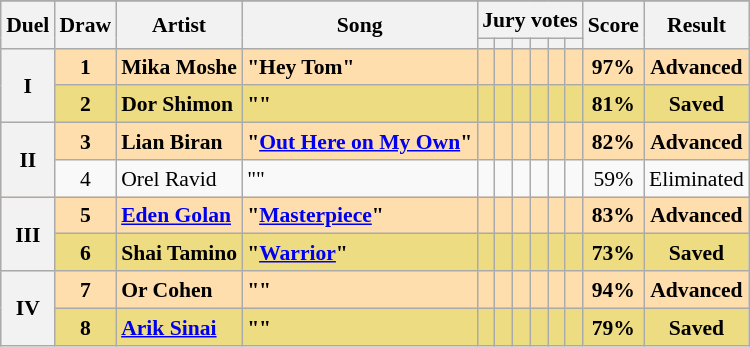<table class="sortable wikitable" style="margin: 1em auto 1em auto; text-align:center; font-size:90%; line-height:18px;">
<tr>
</tr>
<tr>
<th rowspan="2" class="unsortable">Duel</th>
<th rowspan="2">Draw</th>
<th rowspan="2">Artist</th>
<th rowspan="2">Song</th>
<th colspan="6" class="unsortable">Jury votes</th>
<th rowspan="2">Score</th>
<th rowspan="2">Result</th>
</tr>
<tr>
<th class="unsortable"></th>
<th class="unsortable"></th>
<th class="unsortable"></th>
<th class="unsortable"></th>
<th class="unsortable"></th>
<th class="unsortable"></th>
</tr>
<tr style="font-weight:bold; background:navajowhite;">
<th rowspan="2">I</th>
<td>1</td>
<td align="left">Mika Moshe</td>
<td align="left">"Hey Tom"</td>
<td></td>
<td></td>
<td></td>
<td></td>
<td></td>
<td></td>
<td>97%</td>
<td>Advanced</td>
</tr>
<tr style="font-weight:bold; background:#eedc82;">
<td>2</td>
<td align="left">Dor Shimon</td>
<td align="left">""</td>
<td></td>
<td></td>
<td></td>
<td></td>
<td></td>
<td></td>
<td>81%</td>
<td>Saved</td>
</tr>
<tr style="font-weight:bold; background:navajowhite;">
<th rowspan="2">II</th>
<td>3</td>
<td align="left">Lian Biran</td>
<td align="left">"<a href='#'>Out Here on My Own</a>"</td>
<td></td>
<td></td>
<td></td>
<td></td>
<td></td>
<td></td>
<td>82%</td>
<td>Advanced</td>
</tr>
<tr>
<td>4</td>
<td align="left">Orel Ravid</td>
<td align="left">""</td>
<td></td>
<td></td>
<td></td>
<td></td>
<td></td>
<td></td>
<td>59%</td>
<td>Eliminated</td>
</tr>
<tr style="font-weight:bold; background:navajowhite;">
<th rowspan="2">III</th>
<td>5</td>
<td align="left"><a href='#'>Eden Golan</a></td>
<td align="left">"<a href='#'>Masterpiece</a>"</td>
<td></td>
<td></td>
<td></td>
<td></td>
<td></td>
<td></td>
<td>83%</td>
<td>Advanced</td>
</tr>
<tr style="font-weight:bold; background:#eedc82;">
<td>6</td>
<td align="left">Shai Tamino</td>
<td align="left">"<a href='#'>Warrior</a>"</td>
<td></td>
<td></td>
<td></td>
<td></td>
<td></td>
<td></td>
<td>73%</td>
<td>Saved</td>
</tr>
<tr style="font-weight:bold; background:navajowhite;">
<th rowspan="2">IV</th>
<td>7</td>
<td align="left">Or Cohen</td>
<td align="left">""</td>
<td></td>
<td></td>
<td></td>
<td></td>
<td></td>
<td></td>
<td>94%</td>
<td>Advanced</td>
</tr>
<tr style="font-weight:bold; background:#eedc82;">
<td>8</td>
<td align="left"><a href='#'>Arik Sinai</a></td>
<td align="left">""</td>
<td></td>
<td></td>
<td></td>
<td></td>
<td></td>
<td></td>
<td>79%</td>
<td>Saved</td>
</tr>
</table>
